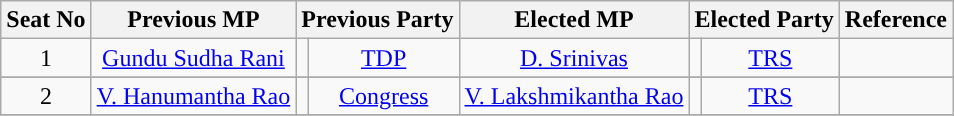<table class="wikitable">
<tr>
<th>Seat No</th>
<th>Previous MP</th>
<th colspan=2>Previous Party</th>
<th>Elected MP</th>
<th colspan=2>Elected Party</th>
<th>Reference</th>
</tr>
<tr style="text-align:center;">
<td>1</td>
<td><a href='#'>Gundu Sudha Rani</a></td>
<td width="1px"></td>
<td><a href='#'>TDP</a></td>
<td><a href='#'>D. Srinivas</a></td>
<td width="1px"></td>
<td><a href='#'>TRS</a></td>
<td rowspan=1></td>
</tr>
<tr>
</tr>
<tr style="text-align:center;">
<td>2</td>
<td><a href='#'>V. Hanumantha Rao</a></td>
<td width="1px"></td>
<td><a href='#'>Congress</a></td>
<td><a href='#'>V. Lakshmikantha Rao</a></td>
<td width="1px"></td>
<td><a href='#'>TRS</a></td>
<td rowspan=1></td>
</tr>
<tr>
</tr>
</table>
